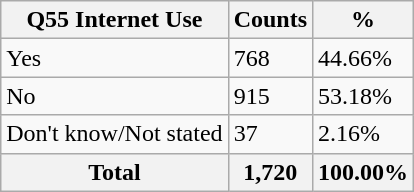<table class="wikitable sortable">
<tr>
<th>Q55 Internet Use</th>
<th>Counts</th>
<th>%</th>
</tr>
<tr>
<td>Yes</td>
<td>768</td>
<td>44.66%</td>
</tr>
<tr>
<td>No</td>
<td>915</td>
<td>53.18%</td>
</tr>
<tr>
<td>Don't know/Not stated</td>
<td>37</td>
<td>2.16%</td>
</tr>
<tr>
<th>Total</th>
<th>1,720</th>
<th>100.00%</th>
</tr>
</table>
